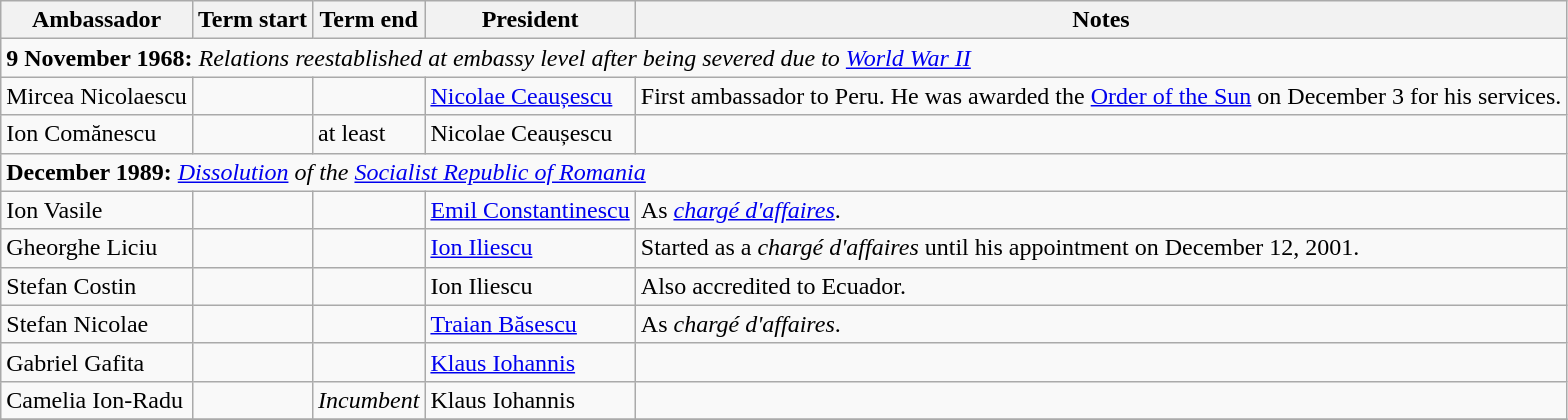<table class="wikitable sortable">
<tr>
<th>Ambassador</th>
<th>Term start</th>
<th>Term end</th>
<th>President</th>
<th class="unsortable">Notes</th>
</tr>
<tr>
<td colspan=6><div><strong>9 November 1968:</strong> <em>Relations reestablished at embassy level after being severed due to <a href='#'>World War II</a></em></div></td>
</tr>
<tr>
<td>Mircea Nicolaescu</td>
<td></td>
<td></td>
<td><a href='#'>Nicolae Ceaușescu</a></td>
<td>First ambassador to Peru. He was awarded the <a href='#'>Order of the Sun</a> on December 3 for his services.</td>
</tr>
<tr>
<td>Ion Comănescu</td>
<td></td>
<td>at least </td>
<td>Nicolae Ceaușescu</td>
<td></td>
</tr>
<tr>
<td colspan=6><div><strong>December 1989:</strong> <em><a href='#'>Dissolution</a> of the <a href='#'>Socialist Republic of Romania</a></em></div></td>
</tr>
<tr>
<td>Ion Vasile</td>
<td></td>
<td></td>
<td><a href='#'>Emil Constantinescu</a></td>
<td>As <em><a href='#'>chargé d'affaires</a></em>.</td>
</tr>
<tr>
<td>Gheorghe Liciu</td>
<td></td>
<td></td>
<td><a href='#'>Ion Iliescu</a></td>
<td>Started as a <em>chargé d'affaires</em> until his appointment on December 12, 2001.</td>
</tr>
<tr>
<td>Stefan Costin</td>
<td></td>
<td></td>
<td>Ion Iliescu</td>
<td>Also accredited to Ecuador.</td>
</tr>
<tr>
<td>Stefan Nicolae</td>
<td></td>
<td></td>
<td><a href='#'>Traian Băsescu</a></td>
<td>As <em>chargé d'affaires</em>.</td>
</tr>
<tr>
<td>Gabriel Gafita</td>
<td></td>
<td></td>
<td><a href='#'>Klaus Iohannis</a></td>
<td></td>
</tr>
<tr>
<td>Camelia Ion-Radu</td>
<td></td>
<td><em>Incumbent</em></td>
<td>Klaus Iohannis</td>
<td></td>
</tr>
<tr>
</tr>
</table>
